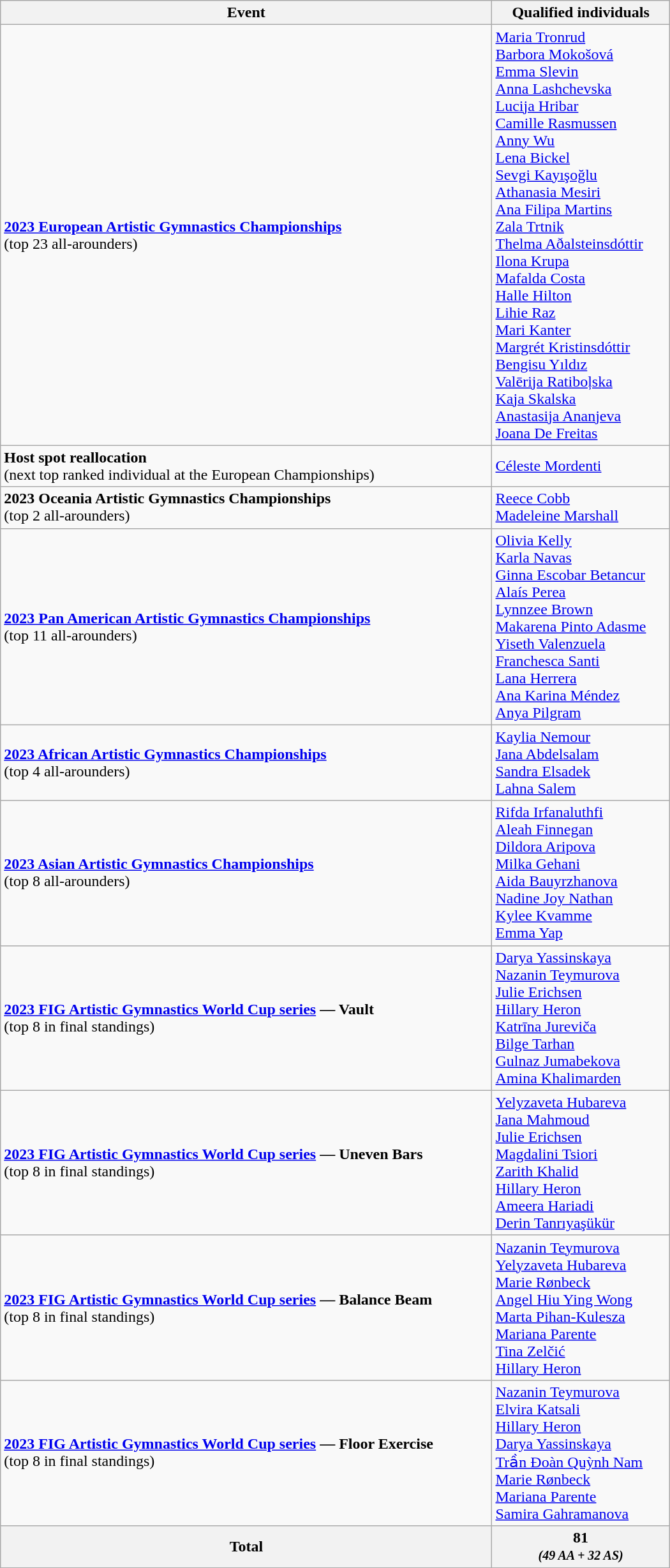<table class="wikitable mw-collapsible mw-collapsed" style="width:700px;">
<tr>
<th>Event</th>
<th>Qualified individuals</th>
</tr>
<tr>
<td><strong><a href='#'>2023 European Artistic Gymnastics Championships</a></strong><br>(top 23 all-arounders)</td>
<td> <a href='#'>Maria Tronrud</a> <br>  <a href='#'>Barbora Mokošová</a> <br>  <a href='#'>Emma Slevin</a> <br>  <a href='#'>Anna Lashchevska</a> <br>  <a href='#'>Lucija Hribar</a> <br>  <a href='#'>Camille Rasmussen</a> <br>  <a href='#'>Anny Wu</a> <br>  <a href='#'>Lena Bickel</a> <br>  <a href='#'>Sevgi Kayışoğlu</a> <br>  <a href='#'>Athanasia Mesiri</a> <br>  <a href='#'>Ana Filipa Martins</a> <br>  <a href='#'>Zala Trtnik</a> <br>  <a href='#'>Thelma Aðalsteinsdóttir</a> <br>  <a href='#'>Ilona Krupa</a> <br>  <a href='#'>Mafalda Costa</a> <br>  <a href='#'>Halle Hilton</a> <br>  <a href='#'>Lihie Raz</a> <br>  <a href='#'>Mari Kanter</a> <br>  <a href='#'>Margrét Kristinsdóttir</a> <br>  <a href='#'>Bengisu Yıldız</a> <br>  <a href='#'>Valērija Ratiboļska</a> <br>  <a href='#'>Kaja Skalska</a> <br>  <a href='#'>Anastasija Ananjeva</a> <br>  <a href='#'>Joana De Freitas</a></td>
</tr>
<tr>
<td><strong>Host spot reallocation</strong><br>(next top ranked individual at the European Championships)</td>
<td> <a href='#'>Céleste Mordenti</a></td>
</tr>
<tr>
<td><strong>2023 Oceania Artistic Gymnastics Championships</strong><br>(top 2 all-arounders)</td>
<td> <a href='#'>Reece Cobb</a> <br>  <a href='#'>Madeleine Marshall</a></td>
</tr>
<tr>
<td><strong><a href='#'>2023 Pan American Artistic Gymnastics Championships</a></strong><br>(top 11 all-arounders)</td>
<td> <a href='#'>Olivia Kelly</a> <br>  <a href='#'>Karla Navas</a> <br>  <a href='#'>Ginna Escobar Betancur</a> <br>  <a href='#'>Alaís Perea</a> <br>  <a href='#'>Lynnzee Brown</a> <br>  <a href='#'>Makarena Pinto Adasme</a> <br>  <a href='#'>Yiseth Valenzuela</a> <br>  <a href='#'>Franchesca Santi</a> <br>  <a href='#'>Lana Herrera</a> <br>  <a href='#'>Ana Karina Méndez</a> <br>  <a href='#'>Anya Pilgram</a></td>
</tr>
<tr>
<td><strong><a href='#'>2023 African Artistic Gymnastics Championships</a></strong><br>(top 4 all-arounders)</td>
<td> <a href='#'>Kaylia Nemour</a> <br>  <a href='#'>Jana Abdelsalam</a> <br>  <a href='#'>Sandra Elsadek</a> <br>  <a href='#'>Lahna Salem</a></td>
</tr>
<tr>
<td><strong><a href='#'>2023 Asian Artistic Gymnastics Championships</a></strong><br>(top 8 all-arounders)</td>
<td> <a href='#'>Rifda Irfanaluthfi</a> <br>  <a href='#'>Aleah Finnegan</a> <br>  <a href='#'>Dildora Aripova</a> <br>  <a href='#'>Milka Gehani</a> <br>  <a href='#'>Aida Bauyrzhanova</a> <br>  <a href='#'>Nadine Joy Nathan</a> <br>  <a href='#'>Kylee Kvamme</a> <br>  <a href='#'>Emma Yap</a></td>
</tr>
<tr>
<td><strong><a href='#'>2023 FIG Artistic Gymnastics World Cup series</a> — Vault </strong><br>(top 8 in final standings)</td>
<td> <a href='#'>Darya Yassinskaya</a> <br>  <a href='#'>Nazanin Teymurova</a> <br>  <a href='#'>Julie Erichsen</a> <br>  <a href='#'>Hillary Heron</a> <br>  <a href='#'>Katrīna Jureviča</a> <br>  <a href='#'>Bilge Tarhan</a> <br>  <a href='#'>Gulnaz Jumabekova</a> <br>  <a href='#'>Amina Khalimarden</a></td>
</tr>
<tr>
<td><strong><a href='#'>2023 FIG Artistic Gymnastics World Cup series</a> — Uneven Bars </strong><br>(top 8 in final standings)</td>
<td> <a href='#'>Yelyzaveta Hubareva</a> <br>  <a href='#'>Jana Mahmoud</a> <br>  <a href='#'>Julie Erichsen</a> <br>  <a href='#'>Magdalini Tsiori</a> <br>  <a href='#'>Zarith Khalid</a> <br>  <a href='#'>Hillary Heron</a> <br>  <a href='#'>Ameera Hariadi</a> <br>  <a href='#'>Derin Tanrıyaşükür</a></td>
</tr>
<tr>
<td><strong><a href='#'>2023 FIG Artistic Gymnastics World Cup series</a> — Balance Beam </strong><br>(top 8 in final standings)</td>
<td> <a href='#'>Nazanin Teymurova</a> <br>  <a href='#'>Yelyzaveta Hubareva</a> <br>  <a href='#'>Marie Rønbeck</a> <br>  <a href='#'>Angel Hiu Ying Wong</a> <br>  <a href='#'>Marta Pihan-Kulesza</a> <br>  <a href='#'>Mariana Parente</a> <br>  <a href='#'>Tina Zelčić</a> <br>  <a href='#'>Hillary Heron</a></td>
</tr>
<tr>
<td><strong><a href='#'>2023 FIG Artistic Gymnastics World Cup series</a> — Floor Exercise </strong><br>(top 8 in final standings)</td>
<td> <a href='#'>Nazanin Teymurova</a> <br>  <a href='#'>Elvira Katsali</a> <br>  <a href='#'>Hillary Heron</a> <br>  <a href='#'>Darya Yassinskaya</a> <br>  <a href='#'>Trần Đoàn Quỳnh Nam</a> <br>  <a href='#'>Marie Rønbeck</a> <br>  <a href='#'>Mariana Parente</a> <br>  <a href='#'>Samira Gahramanova</a></td>
</tr>
<tr>
<th colspan="1">Total</th>
<th>81 <em><br> <small>(49 AA + 32 AS)</small></em></th>
</tr>
</table>
